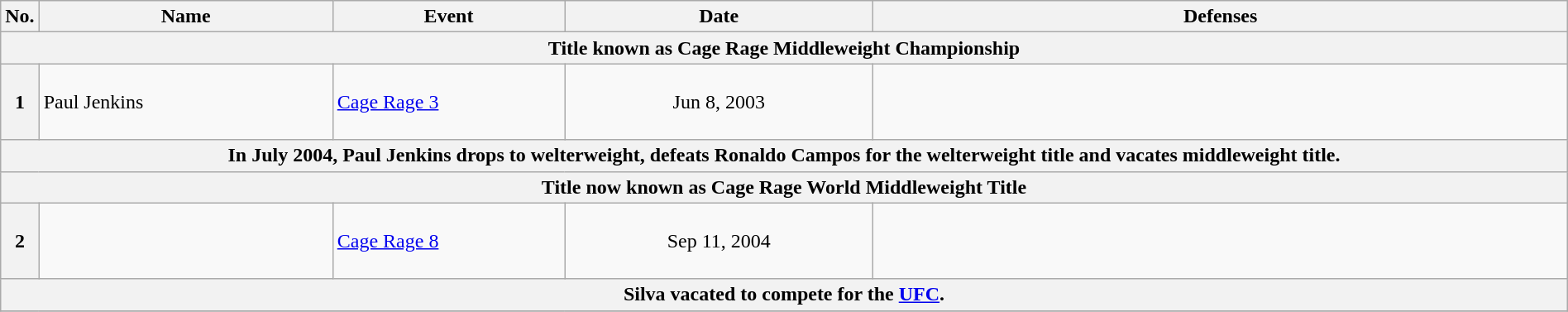<table class="wikitable" width=100%>
<tr>
<th width=1%>No.</th>
<th width=19%>Name</th>
<th width=15%>Event</th>
<th width=20%>Date</th>
<th width=45%>Defenses</th>
</tr>
<tr>
<th align=center colspan=5>Title known as <strong>Cage Rage Middleweight Championship</strong></th>
</tr>
<tr>
<th>1</th>
<td> Paul Jenkins <br></td>
<td><a href='#'>Cage Rage 3</a> <br></td>
<td align=center>Jun 8, 2003</td>
<td><br><br>
<br>
</td>
</tr>
<tr>
<th colspan=5 align=center>In July 2004, Paul Jenkins drops to welterweight, defeats Ronaldo Campos for the welterweight title and vacates middleweight title.</th>
</tr>
<tr>
<th colspan=5 align=center>Title now known as <strong>Cage Rage World Middleweight Title</strong></th>
</tr>
<tr>
<th>2</th>
<td> <br></td>
<td><a href='#'>Cage Rage 8</a> <br></td>
<td align=center>Sep 11, 2004</td>
<td><br><br>
<br>
</td>
</tr>
<tr>
<th colspan=5 align=center>Silva vacated to compete for the <a href='#'>UFC</a>.</th>
</tr>
<tr>
</tr>
</table>
